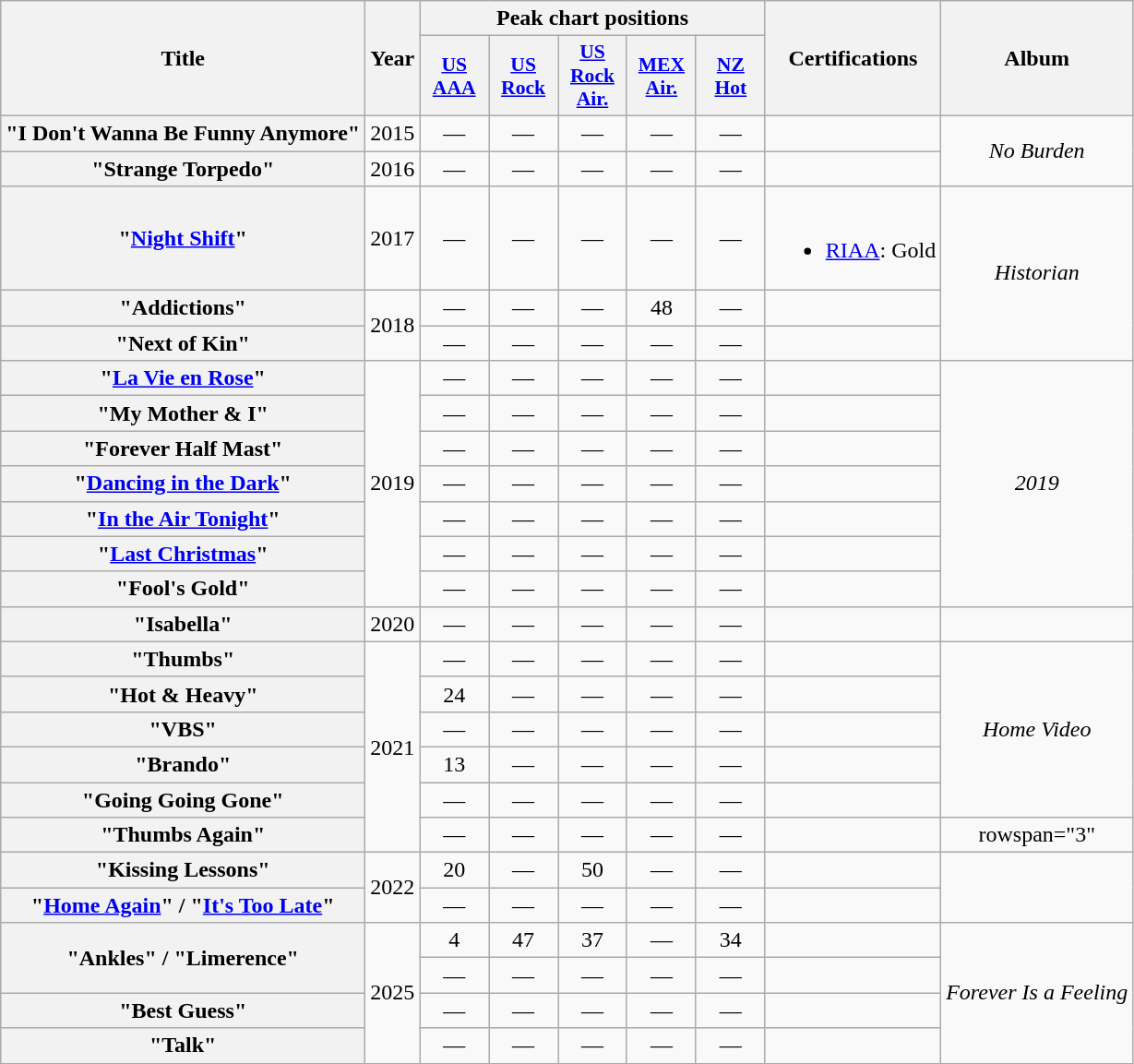<table class="wikitable plainrowheaders" style="text-align:center;">
<tr>
<th scope="col" rowspan="2">Title</th>
<th scope="col" rowspan="2">Year</th>
<th scope="col" colspan="5">Peak chart positions</th>
<th scope="col" rowspan="2">Certifications</th>
<th scope="col" rowspan="2">Album</th>
</tr>
<tr>
<th scope="col" style="width:3em;font-size:90%;"><a href='#'>US<br>AAA</a><br></th>
<th scope="col" style="width:3em;font-size:90%;"><a href='#'>US<br>Rock</a><br></th>
<th scope="col" style="width:3em;font-size:90%;"><a href='#'>US<br>Rock<br>Air.</a><br></th>
<th scope="col" style="width:3em;font-size:90%;"><a href='#'>MEX<br>Air.</a><br></th>
<th scope="col" style="width:3em;font-size:90%;"><a href='#'>NZ<br>Hot</a><br></th>
</tr>
<tr>
<th scope="row">"I Don't Wanna Be Funny Anymore"</th>
<td>2015</td>
<td>—</td>
<td>—</td>
<td>—</td>
<td>—</td>
<td>—</td>
<td></td>
<td rowspan="2"><em>No Burden</em></td>
</tr>
<tr>
<th scope="row">"Strange Torpedo"</th>
<td>2016</td>
<td>—</td>
<td>—</td>
<td>—</td>
<td>—</td>
<td>—</td>
<td></td>
</tr>
<tr>
<th scope="row">"<a href='#'>Night Shift</a>"</th>
<td>2017</td>
<td>—</td>
<td>—</td>
<td>—</td>
<td>—</td>
<td>—</td>
<td><br><ul><li><a href='#'>RIAA</a>: Gold</li></ul></td>
<td rowspan="3"><em>Historian</em></td>
</tr>
<tr>
<th scope="row">"Addictions"</th>
<td rowspan="2">2018</td>
<td>—</td>
<td>—</td>
<td>—</td>
<td>48</td>
<td>—</td>
<td></td>
</tr>
<tr>
<th scope="row">"Next of Kin"</th>
<td>—</td>
<td>—</td>
<td>—</td>
<td>—</td>
<td>—</td>
<td></td>
</tr>
<tr>
<th scope="row">"<a href='#'>La Vie en Rose</a>"</th>
<td rowspan="7">2019</td>
<td>—</td>
<td>—</td>
<td>—</td>
<td>—</td>
<td>—</td>
<td></td>
<td rowspan="7"><em>2019</em></td>
</tr>
<tr>
<th scope="row">"My Mother & I"</th>
<td>—</td>
<td>—</td>
<td>—</td>
<td>—</td>
<td>—</td>
<td></td>
</tr>
<tr>
<th scope="row">"Forever Half Mast"</th>
<td>—</td>
<td>—</td>
<td>—</td>
<td>—</td>
<td>—</td>
<td></td>
</tr>
<tr>
<th scope="row">"<a href='#'>Dancing in the Dark</a>"</th>
<td>—</td>
<td>—</td>
<td>—</td>
<td>—</td>
<td>—</td>
<td></td>
</tr>
<tr>
<th scope="row">"<a href='#'>In the Air Tonight</a>"</th>
<td>—</td>
<td>—</td>
<td>—</td>
<td>—</td>
<td>—</td>
<td></td>
</tr>
<tr>
<th scope="row">"<a href='#'>Last Christmas</a>"</th>
<td>—</td>
<td>—</td>
<td>—</td>
<td>—</td>
<td>—</td>
<td></td>
</tr>
<tr>
<th scope="row">"Fool's Gold"</th>
<td>—</td>
<td>—</td>
<td>—</td>
<td>—</td>
<td>—</td>
<td></td>
</tr>
<tr>
<th scope="row">"Isabella"<br></th>
<td>2020</td>
<td>—</td>
<td>—</td>
<td>—</td>
<td>—</td>
<td>—</td>
<td></td>
<td></td>
</tr>
<tr>
<th scope="row">"Thumbs"</th>
<td rowspan="6">2021</td>
<td>—</td>
<td>—</td>
<td>—</td>
<td>—</td>
<td>—</td>
<td></td>
<td rowspan="5"><em>Home Video</em></td>
</tr>
<tr>
<th scope="row">"Hot & Heavy"</th>
<td>24</td>
<td>—</td>
<td>—</td>
<td>—</td>
<td>—</td>
<td></td>
</tr>
<tr>
<th scope="row">"VBS"</th>
<td>—</td>
<td>—</td>
<td>—</td>
<td>—</td>
<td>—</td>
<td></td>
</tr>
<tr>
<th scope="row">"Brando"</th>
<td>13</td>
<td>—</td>
<td>—</td>
<td>—</td>
<td>—</td>
<td></td>
</tr>
<tr>
<th scope="row">"Going Going Gone"</th>
<td>—</td>
<td>—</td>
<td>—</td>
<td>—</td>
<td>—</td>
<td></td>
</tr>
<tr>
<th scope="row">"Thumbs Again"</th>
<td>—</td>
<td>—</td>
<td>—</td>
<td>—</td>
<td>—</td>
<td></td>
<td>rowspan="3" </td>
</tr>
<tr>
<th scope="row">"Kissing Lessons"</th>
<td rowspan="2">2022</td>
<td>20</td>
<td>—</td>
<td>50</td>
<td>—</td>
<td>—</td>
<td></td>
</tr>
<tr>
<th scope="row">"<a href='#'>Home Again</a>" / "<a href='#'>It's Too Late</a>"</th>
<td>—</td>
<td>—</td>
<td>—</td>
<td>—</td>
<td>—</td>
<td></td>
</tr>
<tr>
<th scope="row" rowspan="2">"Ankles" / "Limerence"</th>
<td rowspan="4">2025</td>
<td>4</td>
<td>47</td>
<td>37</td>
<td>—</td>
<td>34</td>
<td></td>
<td rowspan="4"><em>Forever Is a Feeling</em></td>
</tr>
<tr>
<td>—</td>
<td>—</td>
<td>—</td>
<td>—</td>
<td>—</td>
<td></td>
</tr>
<tr>
<th scope="row">"Best Guess"</th>
<td>—</td>
<td>—</td>
<td>—</td>
<td>—</td>
<td>—</td>
<td></td>
</tr>
<tr>
<th scope="row">"Talk"</th>
<td>—</td>
<td>—</td>
<td>—</td>
<td>—</td>
<td>—</td>
<td></td>
</tr>
</table>
